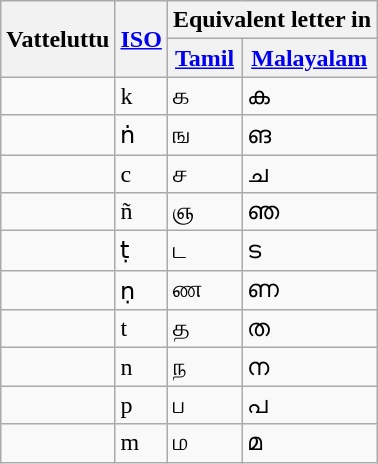<table class="wikitable" style="display: inline-table;">
<tr>
<th rowspan="2">Vatteluttu</th>
<th rowspan="2"><a href='#'>ISO</a></th>
<th colspan="2">Equivalent letter in</th>
</tr>
<tr>
<th><a href='#'>Tamil</a></th>
<th><a href='#'>Malayalam</a></th>
</tr>
<tr>
<td></td>
<td>k</td>
<td>க</td>
<td>ക</td>
</tr>
<tr>
<td></td>
<td>ṅ</td>
<td>ங</td>
<td>ങ</td>
</tr>
<tr>
<td></td>
<td>c</td>
<td>ச</td>
<td>ച</td>
</tr>
<tr>
<td></td>
<td>ñ</td>
<td>ஞ</td>
<td>ഞ</td>
</tr>
<tr>
<td></td>
<td>ṭ</td>
<td>ட</td>
<td>ട</td>
</tr>
<tr>
<td></td>
<td>ṇ</td>
<td>ண</td>
<td>ണ</td>
</tr>
<tr>
<td></td>
<td>t</td>
<td>த</td>
<td>ത</td>
</tr>
<tr>
<td></td>
<td>n</td>
<td>ந</td>
<td>ന</td>
</tr>
<tr>
<td></td>
<td>p</td>
<td>ப</td>
<td>പ</td>
</tr>
<tr>
<td></td>
<td>m</td>
<td>ம</td>
<td>മ</td>
</tr>
</table>
